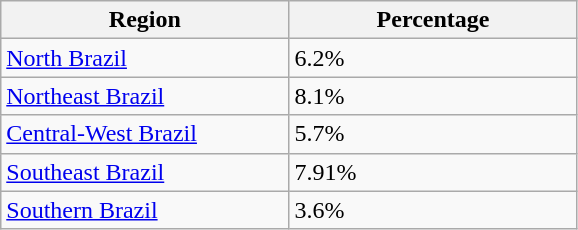<table class="wikitable">
<tr>
<th style="width:35%">Region</th>
<th style="width:35%">Percentage</th>
</tr>
<tr>
<td><a href='#'>North Brazil</a></td>
<td>6.2%</td>
</tr>
<tr>
<td><a href='#'>Northeast Brazil</a></td>
<td>8.1%</td>
</tr>
<tr>
<td><a href='#'>Central-West Brazil</a></td>
<td>5.7%</td>
</tr>
<tr>
<td><a href='#'>Southeast Brazil</a></td>
<td>7.91%</td>
</tr>
<tr>
<td><a href='#'>Southern Brazil</a></td>
<td>3.6%</td>
</tr>
</table>
